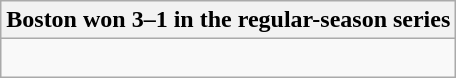<table class="wikitable collapsible collapsed">
<tr>
<th>Boston won 3–1 in the regular-season series</th>
</tr>
<tr>
<td><br>


</td>
</tr>
</table>
